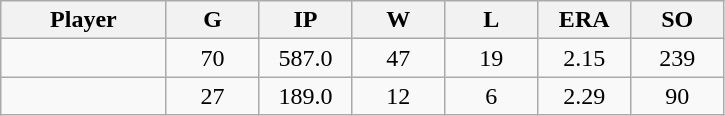<table class="wikitable sortable">
<tr>
<th bgcolor="#DDDDFF" width="16%">Player</th>
<th bgcolor="#DDDDFF" width="9%">G</th>
<th bgcolor="#DDDDFF" width="9%">IP</th>
<th bgcolor="#DDDDFF" width="9%">W</th>
<th bgcolor="#DDDDFF" width="9%">L</th>
<th bgcolor="#DDDDFF" width="9%">ERA</th>
<th bgcolor="#DDDDFF" width="9%">SO</th>
</tr>
<tr align="center">
<td></td>
<td>70</td>
<td>587.0</td>
<td>47</td>
<td>19</td>
<td>2.15</td>
<td>239</td>
</tr>
<tr align="center">
<td></td>
<td>27</td>
<td>189.0</td>
<td>12</td>
<td>6</td>
<td>2.29</td>
<td>90</td>
</tr>
</table>
